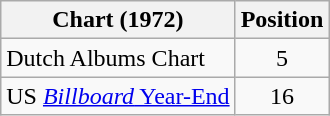<table class="wikitable sortable" style="text-align:center;">
<tr>
<th scope="col">Chart (1972)</th>
<th scope="col">Position</th>
</tr>
<tr>
<td scope="row" align="left">Dutch Albums Chart</td>
<td>5</td>
</tr>
<tr>
<td scope="row" align="left">US <a href='#'><em>Billboard</em> Year-End</a></td>
<td>16</td>
</tr>
</table>
